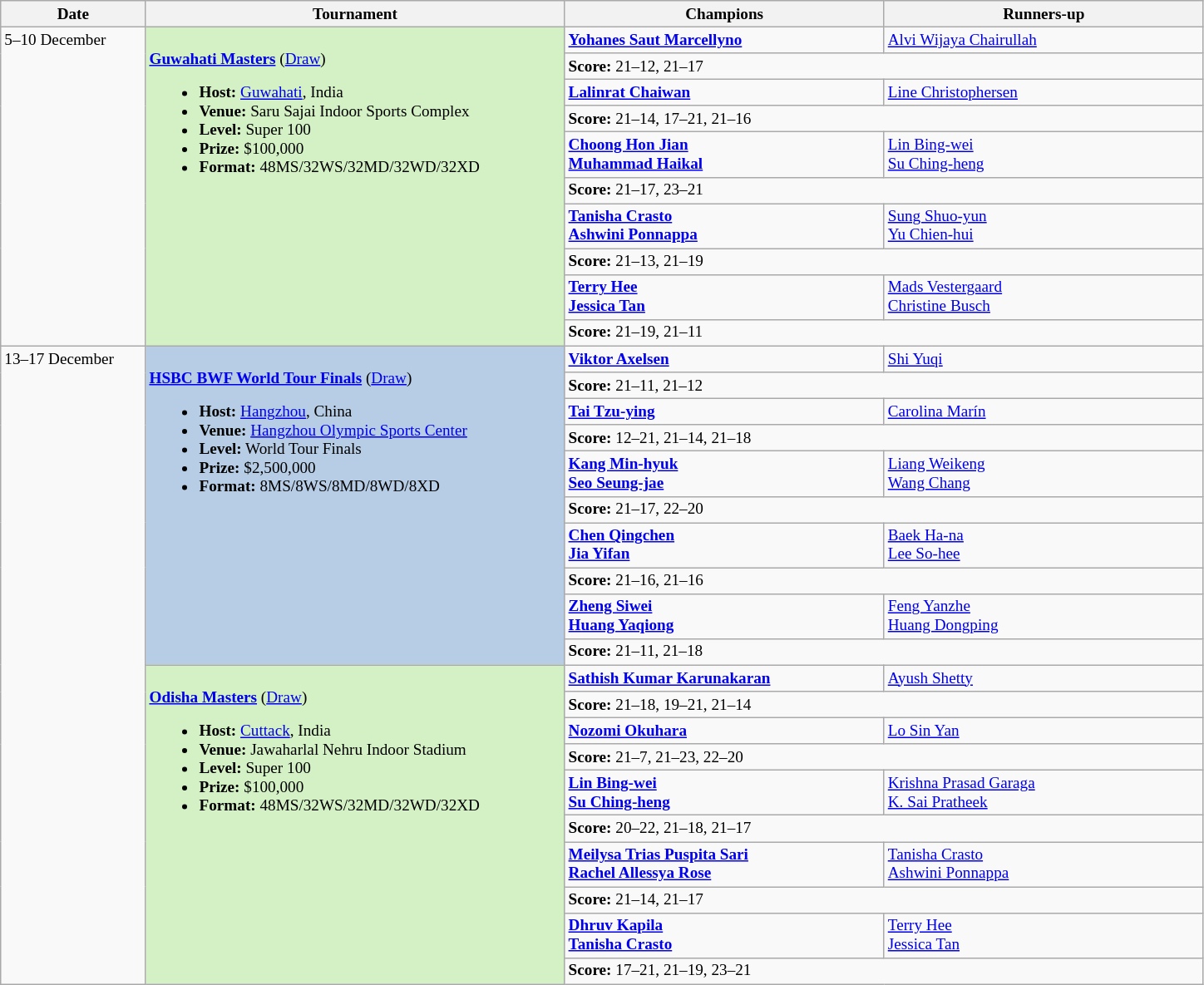<table class="wikitable" style="font-size:80%">
<tr>
<th width="110">Date</th>
<th width="330">Tournament</th>
<th width="250">Champions</th>
<th width="250">Runners-up</th>
</tr>
<tr valign="top">
<td rowspan=10>5–10 December</td>
<td bgcolor="#D4F1C5" rowspan="10"><br><strong><a href='#'>Guwahati Masters</a></strong> (<a href='#'>Draw</a>)<ul><li><strong>Host:</strong> <a href='#'>Guwahati</a>, India</li><li><strong>Venue:</strong> Saru Sajai Indoor Sports Complex</li><li><strong>Level:</strong> Super 100</li><li><strong>Prize:</strong> $100,000</li><li><strong>Format:</strong> 48MS/32WS/32MD/32WD/32XD</li></ul></td>
<td><strong> <a href='#'>Yohanes Saut Marcellyno</a></strong></td>
<td> <a href='#'>Alvi Wijaya Chairullah</a></td>
</tr>
<tr>
<td colspan="2"><strong>Score:</strong> 21–12, 21–17</td>
</tr>
<tr valign="top">
<td><strong> <a href='#'>Lalinrat Chaiwan</a></strong></td>
<td> <a href='#'>Line Christophersen</a></td>
</tr>
<tr>
<td colspan="2"><strong>Score:</strong> 21–14, 17–21, 21–16</td>
</tr>
<tr valign="top">
<td><strong> <a href='#'>Choong Hon Jian</a><br> <a href='#'>Muhammad Haikal</a></strong></td>
<td> <a href='#'>Lin Bing-wei</a><br> <a href='#'>Su Ching-heng</a></td>
</tr>
<tr>
<td colspan="2"><strong>Score:</strong> 21–17, 23–21</td>
</tr>
<tr valign="top">
<td><strong> <a href='#'>Tanisha Crasto</a><br> <a href='#'>Ashwini Ponnappa</a></strong></td>
<td> <a href='#'>Sung Shuo-yun</a><br> <a href='#'>Yu Chien-hui</a></td>
</tr>
<tr>
<td colspan="2"><strong>Score:</strong> 21–13, 21–19</td>
</tr>
<tr valign="top">
<td><strong> <a href='#'>Terry Hee</a><br> <a href='#'>Jessica Tan</a></strong></td>
<td> <a href='#'>Mads Vestergaard</a><br> <a href='#'>Christine Busch</a></td>
</tr>
<tr>
<td colspan="2"><strong>Score:</strong> 21–19, 21–11</td>
</tr>
<tr valign="top">
<td rowspan=20>13–17 December</td>
<td style="background:#B6CDE5;" rowspan="10"><br><strong><a href='#'>HSBC BWF World Tour Finals</a></strong> (<a href='#'>Draw</a>)<ul><li><strong>Host:</strong> <a href='#'>Hangzhou</a>, China</li><li><strong>Venue:</strong> <a href='#'>Hangzhou Olympic Sports Center</a></li><li><strong>Level:</strong> World Tour Finals</li><li><strong>Prize:</strong> $2,500,000</li><li><strong>Format:</strong> 8MS/8WS/8MD/8WD/8XD</li></ul></td>
<td><strong> <a href='#'>Viktor Axelsen</a></strong></td>
<td> <a href='#'>Shi Yuqi</a></td>
</tr>
<tr>
<td colspan="2"><strong>Score:</strong> 21–11, 21–12</td>
</tr>
<tr valign="top">
<td><strong> <a href='#'>Tai Tzu-ying</a></strong></td>
<td> <a href='#'>Carolina Marín</a></td>
</tr>
<tr>
<td colspan="2"><strong>Score:</strong> 12–21, 21–14, 21–18</td>
</tr>
<tr valign="top">
<td><strong> <a href='#'>Kang Min-hyuk</a><br> <a href='#'>Seo Seung-jae</a></strong></td>
<td> <a href='#'>Liang Weikeng</a><br> <a href='#'>Wang Chang</a></td>
</tr>
<tr>
<td colspan="2"><strong>Score:</strong> 21–17, 22–20</td>
</tr>
<tr valign="top">
<td><strong> <a href='#'>Chen Qingchen</a><br> <a href='#'>Jia Yifan</a></strong></td>
<td> <a href='#'>Baek Ha-na</a><br> <a href='#'>Lee So-hee</a></td>
</tr>
<tr>
<td colspan="2"><strong>Score:</strong> 21–16, 21–16</td>
</tr>
<tr valign="top">
<td><strong> <a href='#'>Zheng Siwei</a><br> <a href='#'>Huang Yaqiong</a></strong></td>
<td> <a href='#'>Feng Yanzhe</a><br> <a href='#'>Huang Dongping</a></td>
</tr>
<tr>
<td colspan="2"><strong>Score:</strong> 21–11, 21–18</td>
</tr>
<tr valign="top">
<td bgcolor="#D4F1C5" rowspan="10"><br><strong><a href='#'>Odisha Masters</a></strong> (<a href='#'>Draw</a>)<ul><li><strong>Host:</strong> <a href='#'>Cuttack</a>, India</li><li><strong>Venue:</strong> Jawaharlal Nehru Indoor Stadium</li><li><strong>Level:</strong> Super 100</li><li><strong>Prize:</strong> $100,000</li><li><strong>Format:</strong> 48MS/32WS/32MD/32WD/32XD</li></ul></td>
<td><strong> <a href='#'>Sathish Kumar Karunakaran</a></strong></td>
<td> <a href='#'>Ayush Shetty</a></td>
</tr>
<tr>
<td colspan="2"><strong>Score:</strong> 21–18, 19–21, 21–14</td>
</tr>
<tr valign="top">
<td><strong> <a href='#'>Nozomi Okuhara</a></strong></td>
<td> <a href='#'>Lo Sin Yan</a></td>
</tr>
<tr>
<td colspan="2"><strong>Score:</strong> 21–7, 21–23, 22–20</td>
</tr>
<tr valign="top">
<td><strong> <a href='#'>Lin Bing-wei</a><br> <a href='#'>Su Ching-heng</a></strong></td>
<td> <a href='#'>Krishna Prasad Garaga</a><br> <a href='#'>K. Sai Pratheek</a></td>
</tr>
<tr>
<td colspan="2"><strong>Score:</strong> 20–22, 21–18, 21–17</td>
</tr>
<tr valign="top">
<td><strong> <a href='#'>Meilysa Trias Puspita Sari</a><br> <a href='#'>Rachel Allessya Rose</a></strong></td>
<td> <a href='#'>Tanisha Crasto</a><br> <a href='#'>Ashwini Ponnappa</a></td>
</tr>
<tr>
<td colspan="2"><strong>Score:</strong> 21–14, 21–17</td>
</tr>
<tr valign="top">
<td><strong> <a href='#'>Dhruv Kapila</a><br> <a href='#'>Tanisha Crasto</a></strong></td>
<td> <a href='#'>Terry Hee</a><br> <a href='#'>Jessica Tan</a></td>
</tr>
<tr>
<td colspan="2"><strong>Score:</strong> 17–21, 21–19, 23–21</td>
</tr>
</table>
